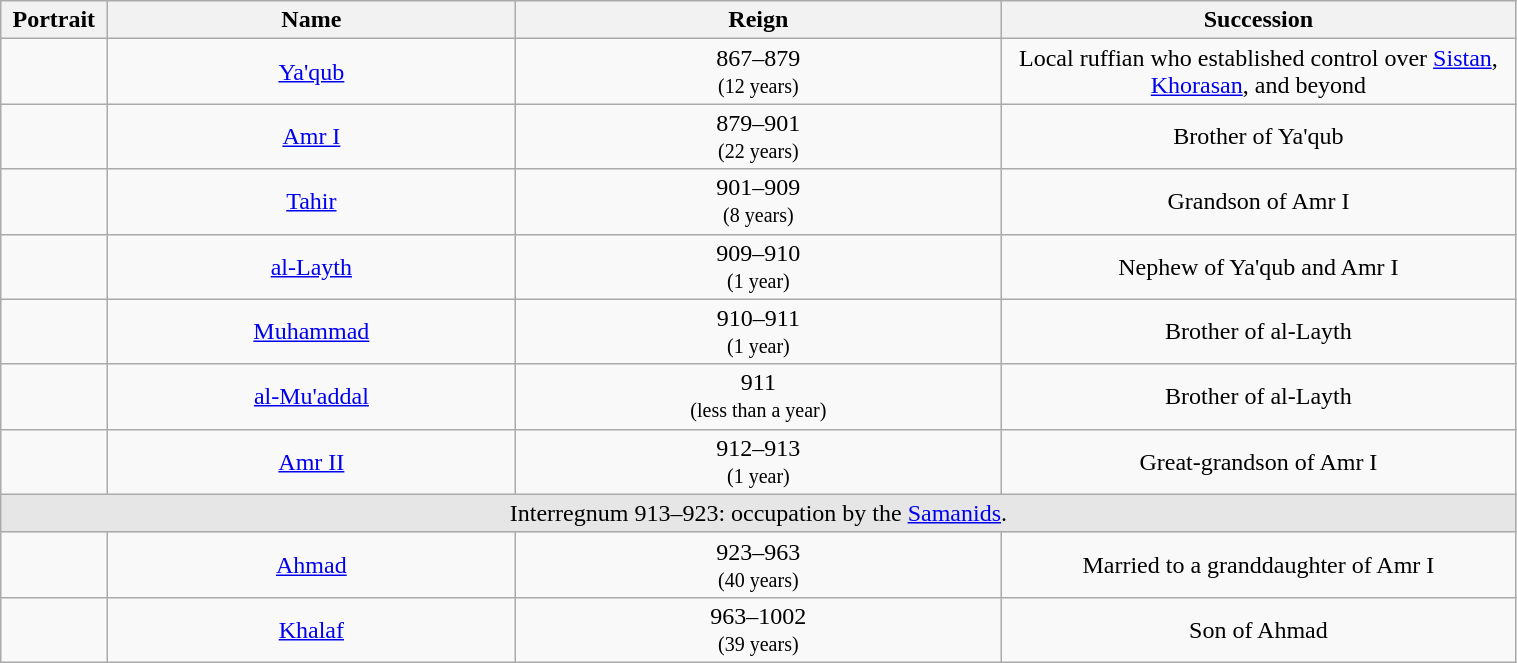<table class="wikitable" style="text-align:center; width:80%;">
<tr>
<th width="7%">Portrait</th>
<th width="27%">Name</th>
<th width="32%">Reign</th>
<th width="34%">Succession</th>
</tr>
<tr>
<td></td>
<td><a href='#'>Ya'qub</a></td>
<td>867–879<br><small>(12 years)</small></td>
<td>Local ruffian who established control over <a href='#'>Sistan</a>, <a href='#'>Khorasan</a>, and beyond</td>
</tr>
<tr>
<td></td>
<td><a href='#'>Amr I</a></td>
<td>879–901<br><small>(22 years)</small></td>
<td>Brother of Ya'qub</td>
</tr>
<tr>
<td></td>
<td><a href='#'>Tahir</a></td>
<td>901–909<br><small>(8 years)</small></td>
<td>Grandson of Amr I</td>
</tr>
<tr>
<td></td>
<td><a href='#'>al-Layth</a></td>
<td>909–910<br><small>(1 year)</small></td>
<td>Nephew of Ya'qub and Amr I</td>
</tr>
<tr>
<td></td>
<td><a href='#'>Muhammad</a></td>
<td>910–911<br><small>(1 year)</small></td>
<td>Brother of al-Layth</td>
</tr>
<tr>
<td></td>
<td><a href='#'>al-Mu'addal</a></td>
<td>911<br><small>(less than a year)</small></td>
<td>Brother of al-Layth</td>
</tr>
<tr>
<td></td>
<td><a href='#'>Amr II</a></td>
<td>912–913<br><small>(1 year)</small></td>
<td>Great-grandson of Amr I</td>
</tr>
<tr>
<td colspan="4" style="background:#E6E6E6;">Interregnum 913–923: occupation by the <a href='#'>Samanids</a>.</td>
</tr>
<tr>
<td></td>
<td><a href='#'>Ahmad</a></td>
<td>923–963<br><small>(40 years)</small></td>
<td>Married to a granddaughter of Amr I</td>
</tr>
<tr>
<td></td>
<td><a href='#'>Khalaf</a></td>
<td>963–1002<br><small>(39 years)</small></td>
<td>Son of Ahmad</td>
</tr>
</table>
